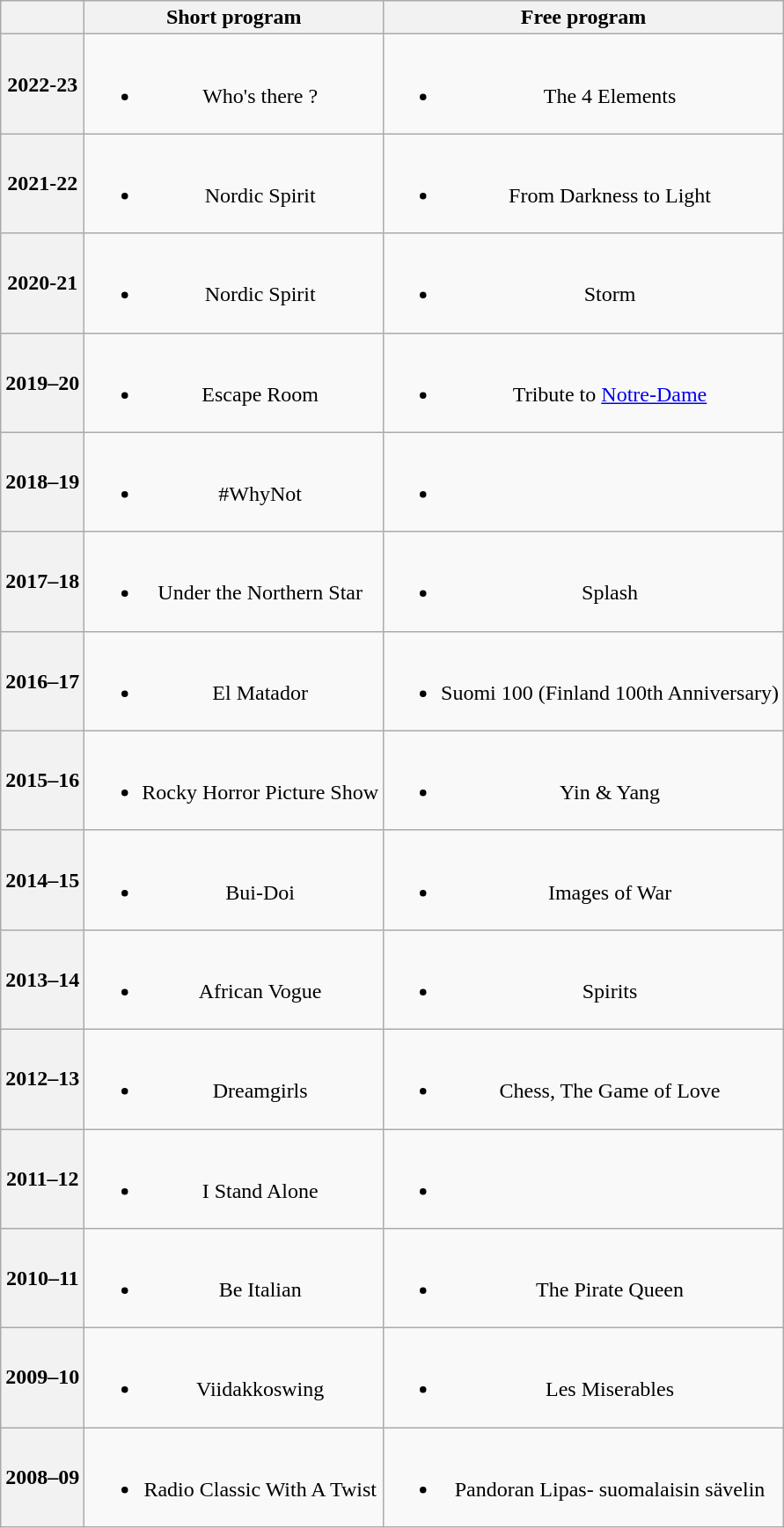<table class=wikitable style=text-align:center>
<tr>
<th></th>
<th>Short program</th>
<th>Free program</th>
</tr>
<tr>
<th>2022-23</th>
<td><br><ul><li>Who's there ?</li></ul></td>
<td><br><ul><li>The 4 Elements</li></ul></td>
</tr>
<tr>
<th>2021-22</th>
<td><br><ul><li>Nordic Spirit</li></ul></td>
<td><br><ul><li>From Darkness to Light</li></ul></td>
</tr>
<tr>
<th>2020-21</th>
<td><br><ul><li>Nordic Spirit</li></ul></td>
<td><br><ul><li>Storm</li></ul></td>
</tr>
<tr>
<th>2019–20</th>
<td><br><ul><li>Escape Room</li></ul></td>
<td><br><ul><li>Tribute to <a href='#'>Notre-Dame</a></li></ul></td>
</tr>
<tr>
<th>2018–19</th>
<td><br><ul><li>#WhyNot<br></li></ul></td>
<td><br><ul><li></li></ul></td>
</tr>
<tr>
<th>2017–18</th>
<td><br><ul><li>Under the Northern Star<br></li></ul></td>
<td><br><ul><li>Splash<br></li></ul></td>
</tr>
<tr>
<th>2016–17</th>
<td><br><ul><li>El Matador<br></li></ul></td>
<td><br><ul><li>Suomi 100 (Finland 100th Anniversary)<br></li></ul></td>
</tr>
<tr>
<th>2015–16</th>
<td><br><ul><li>Rocky Horror Picture Show</li></ul></td>
<td><br><ul><li>Yin & Yang</li></ul></td>
</tr>
<tr>
<th>2014–15</th>
<td><br><ul><li>Bui-Doi</li></ul></td>
<td><br><ul><li>Images of War</li></ul></td>
</tr>
<tr>
<th>2013–14</th>
<td><br><ul><li>African Vogue</li></ul></td>
<td><br><ul><li>Spirits</li></ul></td>
</tr>
<tr>
<th>2012–13</th>
<td><br><ul><li>Dreamgirls</li></ul></td>
<td><br><ul><li>Chess, The Game of Love</li></ul></td>
</tr>
<tr>
<th>2011–12</th>
<td><br><ul><li>I Stand Alone</li></ul></td>
<td><br><ul><li></li></ul></td>
</tr>
<tr>
<th>2010–11</th>
<td><br><ul><li>Be Italian</li></ul></td>
<td><br><ul><li>The Pirate Queen</li></ul></td>
</tr>
<tr>
<th>2009–10</th>
<td><br><ul><li>Viidakkoswing</li></ul></td>
<td><br><ul><li>Les Miserables</li></ul></td>
</tr>
<tr>
<th>2008–09</th>
<td><br><ul><li>Radio Classic With A Twist</li></ul></td>
<td><br><ul><li>Pandoran Lipas- suomalaisin sävelin</li></ul></td>
</tr>
</table>
